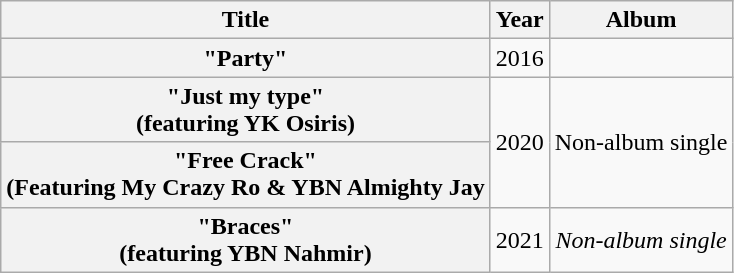<table class="wikitable plainrowheaders" style="text-align: center;">
<tr>
<th>Title</th>
<th>Year</th>
<th>Album</th>
</tr>
<tr>
<th scope="row">"Party"</th>
<td>2016</td>
<td></td>
</tr>
<tr>
<th scope="row">"Just my type"<br>(featuring YK Osiris)</th>
<td rowspan="2">2020</td>
<td rowspan="2">Non-album single</td>
</tr>
<tr>
<th scope="row">"Free Crack"<br>(Featuring My Crazy Ro & YBN Almighty Jay</th>
</tr>
<tr>
<th scope="row">"Braces"<br>(featuring YBN Nahmir)</th>
<td>2021</td>
<td><em>Non-album single</em></td>
</tr>
</table>
